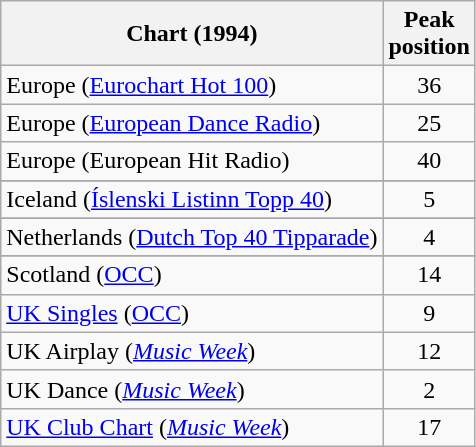<table class="wikitable sortable">
<tr>
<th>Chart (1994)</th>
<th>Peak<br>position</th>
</tr>
<tr>
<td>Europe (<a href='#'>Eurochart Hot 100</a>)</td>
<td align="center">36</td>
</tr>
<tr>
<td>Europe (<a href='#'>European Dance Radio</a>)</td>
<td align="center">25</td>
</tr>
<tr>
<td>Europe (European Hit Radio)</td>
<td align="center">40</td>
</tr>
<tr>
</tr>
<tr>
<td>Iceland (<a href='#'>Íslenski Listinn Topp 40</a>)</td>
<td align="center">5</td>
</tr>
<tr>
</tr>
<tr>
<td>Netherlands (<a href='#'>Dutch Top 40 Tipparade</a>)</td>
<td align="center">4</td>
</tr>
<tr>
</tr>
<tr>
</tr>
<tr>
<td>Scotland (<a href='#'>OCC</a>)</td>
<td align="center">14</td>
</tr>
<tr>
<td><a href='#'>UK Singles</a> (<a href='#'>OCC</a>)</td>
<td align="center">9</td>
</tr>
<tr>
<td>UK Airplay (<em><a href='#'>Music Week</a></em>)</td>
<td align="center">12</td>
</tr>
<tr>
<td>UK Dance (<em><a href='#'>Music Week</a></em>)</td>
<td align="center">2</td>
</tr>
<tr>
<td><a href='#'>UK Club Chart</a> (<em><a href='#'>Music Week</a></em>)</td>
<td align="center">17</td>
</tr>
</table>
